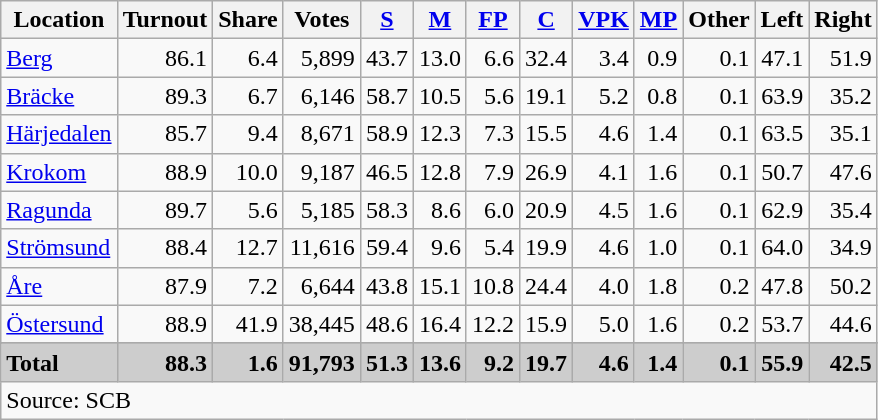<table class="wikitable sortable" style=text-align:right>
<tr>
<th>Location</th>
<th>Turnout</th>
<th>Share</th>
<th>Votes</th>
<th><a href='#'>S</a></th>
<th><a href='#'>M</a></th>
<th><a href='#'>FP</a></th>
<th><a href='#'>C</a></th>
<th><a href='#'>VPK</a></th>
<th><a href='#'>MP</a></th>
<th>Other</th>
<th>Left</th>
<th>Right</th>
</tr>
<tr>
<td align=left><a href='#'>Berg</a></td>
<td>86.1</td>
<td>6.4</td>
<td>5,899</td>
<td>43.7</td>
<td>13.0</td>
<td>6.6</td>
<td>32.4</td>
<td>3.4</td>
<td>0.9</td>
<td>0.1</td>
<td>47.1</td>
<td>51.9</td>
</tr>
<tr>
<td align=left><a href='#'>Bräcke</a></td>
<td>89.3</td>
<td>6.7</td>
<td>6,146</td>
<td>58.7</td>
<td>10.5</td>
<td>5.6</td>
<td>19.1</td>
<td>5.2</td>
<td>0.8</td>
<td>0.1</td>
<td>63.9</td>
<td>35.2</td>
</tr>
<tr>
<td align=left><a href='#'>Härjedalen</a></td>
<td>85.7</td>
<td>9.4</td>
<td>8,671</td>
<td>58.9</td>
<td>12.3</td>
<td>7.3</td>
<td>15.5</td>
<td>4.6</td>
<td>1.4</td>
<td>0.1</td>
<td>63.5</td>
<td>35.1</td>
</tr>
<tr>
<td align=left><a href='#'>Krokom</a></td>
<td>88.9</td>
<td>10.0</td>
<td>9,187</td>
<td>46.5</td>
<td>12.8</td>
<td>7.9</td>
<td>26.9</td>
<td>4.1</td>
<td>1.6</td>
<td>0.1</td>
<td>50.7</td>
<td>47.6</td>
</tr>
<tr>
<td align=left><a href='#'>Ragunda</a></td>
<td>89.7</td>
<td>5.6</td>
<td>5,185</td>
<td>58.3</td>
<td>8.6</td>
<td>6.0</td>
<td>20.9</td>
<td>4.5</td>
<td>1.6</td>
<td>0.1</td>
<td>62.9</td>
<td>35.4</td>
</tr>
<tr>
<td align=left><a href='#'>Strömsund</a></td>
<td>88.4</td>
<td>12.7</td>
<td>11,616</td>
<td>59.4</td>
<td>9.6</td>
<td>5.4</td>
<td>19.9</td>
<td>4.6</td>
<td>1.0</td>
<td>0.1</td>
<td>64.0</td>
<td>34.9</td>
</tr>
<tr>
<td align=left><a href='#'>Åre</a></td>
<td>87.9</td>
<td>7.2</td>
<td>6,644</td>
<td>43.8</td>
<td>15.1</td>
<td>10.8</td>
<td>24.4</td>
<td>4.0</td>
<td>1.8</td>
<td>0.2</td>
<td>47.8</td>
<td>50.2</td>
</tr>
<tr>
<td align=left><a href='#'>Östersund</a></td>
<td>88.9</td>
<td>41.9</td>
<td>38,445</td>
<td>48.6</td>
<td>16.4</td>
<td>12.2</td>
<td>15.9</td>
<td>5.0</td>
<td>1.6</td>
<td>0.2</td>
<td>53.7</td>
<td>44.6</td>
</tr>
<tr>
</tr>
<tr style="background:#CDCDCD;">
<td align=left><strong>Total</strong></td>
<td><strong>88.3</strong></td>
<td><strong>1.6</strong></td>
<td><strong>91,793</strong></td>
<td><strong>51.3</strong></td>
<td><strong>13.6</strong></td>
<td><strong>9.2</strong></td>
<td><strong>19.7</strong></td>
<td><strong>4.6</strong></td>
<td><strong>1.4</strong></td>
<td><strong>0.1</strong></td>
<td><strong>55.9</strong></td>
<td><strong>42.5</strong></td>
</tr>
<tr>
<td align=left colspan=13>Source: SCB </td>
</tr>
</table>
